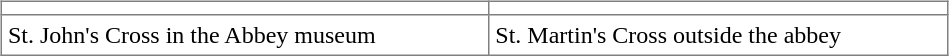<table border="1" cellpadding="4" style="width:50%; float:right; border-collapse:collapse; margin:5px;">
<tr>
<td></td>
<td></td>
</tr>
<tr>
<td>St. John's Cross in the Abbey museum</td>
<td>St. Martin's Cross outside the abbey</td>
</tr>
</table>
